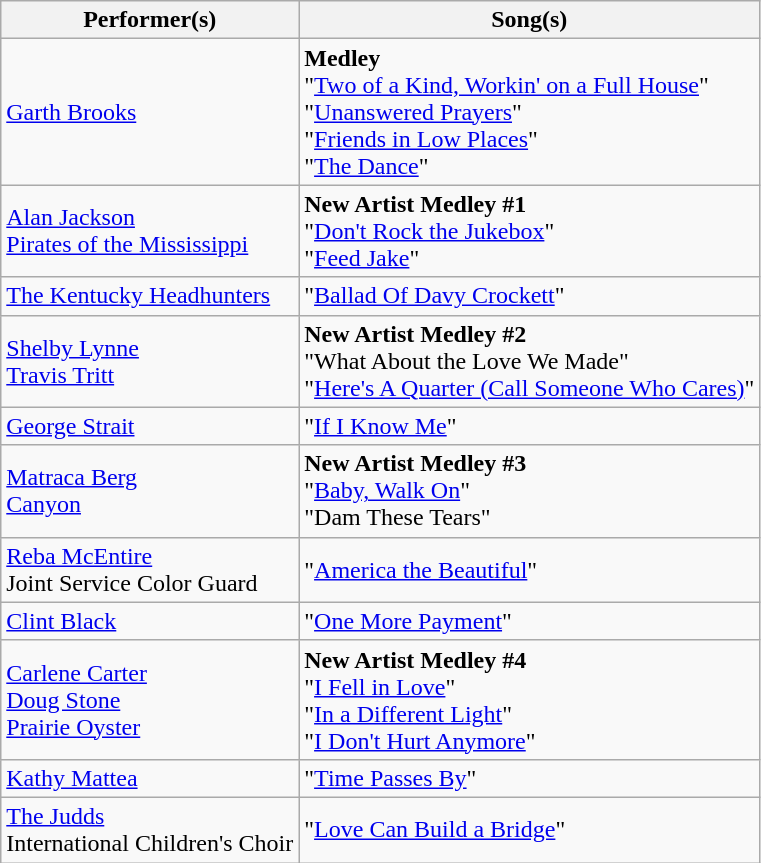<table class="wikitable">
<tr>
<th>Performer(s)</th>
<th>Song(s)</th>
</tr>
<tr>
<td><a href='#'>Garth Brooks</a></td>
<td><strong>Medley</strong><br>"<a href='#'>Two of a Kind, Workin' on a Full House</a>"<br>"<a href='#'>Unanswered Prayers</a>"<br>"<a href='#'>Friends in Low Places</a>"<br>"<a href='#'>The Dance</a>"</td>
</tr>
<tr>
<td><a href='#'>Alan Jackson</a><br><a href='#'>Pirates of the Mississippi</a></td>
<td><strong>New Artist Medley #1</strong><br>"<a href='#'>Don't Rock the Jukebox</a>"<br>"<a href='#'>Feed Jake</a>"</td>
</tr>
<tr>
<td><a href='#'>The Kentucky Headhunters</a></td>
<td>"<a href='#'>Ballad Of Davy Crockett</a>"</td>
</tr>
<tr>
<td><a href='#'>Shelby Lynne</a><br><a href='#'>Travis Tritt</a></td>
<td><strong>New Artist Medley #2</strong><br>"What About the Love We Made"<br>"<a href='#'>Here's A Quarter (Call Someone Who Cares)</a>"</td>
</tr>
<tr>
<td><a href='#'>George Strait</a></td>
<td>"<a href='#'>If I Know Me</a>"</td>
</tr>
<tr>
<td><a href='#'>Matraca Berg</a><br><a href='#'>Canyon</a></td>
<td><strong>New Artist Medley #3</strong><br>"<a href='#'>Baby, Walk On</a>"<br>"Dam These Tears"</td>
</tr>
<tr>
<td><a href='#'>Reba McEntire</a><br>Joint Service Color Guard</td>
<td>"<a href='#'>America the Beautiful</a>"</td>
</tr>
<tr>
<td><a href='#'>Clint Black</a></td>
<td>"<a href='#'>One More Payment</a>"</td>
</tr>
<tr>
<td><a href='#'>Carlene Carter</a><br><a href='#'>Doug Stone</a><br><a href='#'>Prairie Oyster</a></td>
<td><strong>New Artist Medley #4</strong><br>"<a href='#'>I Fell in Love</a>"<br>"<a href='#'>In a Different Light</a>"<br>"<a href='#'>I Don't Hurt Anymore</a>"</td>
</tr>
<tr>
<td><a href='#'>Kathy Mattea</a></td>
<td>"<a href='#'>Time Passes By</a>"</td>
</tr>
<tr>
<td><a href='#'>The Judds</a><br>International Children's Choir</td>
<td>"<a href='#'>Love Can Build a Bridge</a>"</td>
</tr>
</table>
